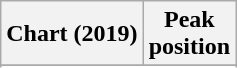<table class="wikitable sortable plainrowheaders" style="text-align:center">
<tr>
<th scope="col">Chart (2019)</th>
<th scope="col">Peak<br>position</th>
</tr>
<tr>
</tr>
<tr>
</tr>
<tr>
</tr>
<tr>
</tr>
<tr>
</tr>
<tr>
</tr>
<tr>
</tr>
<tr>
</tr>
</table>
